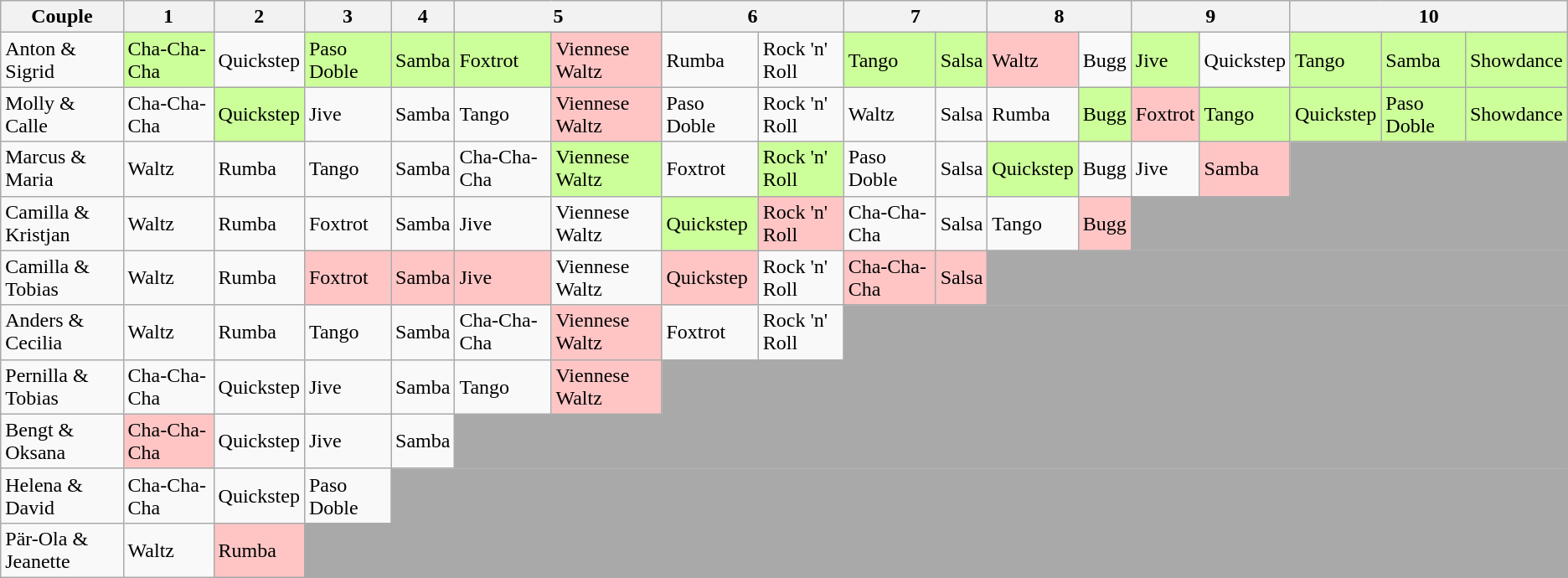<table class="wikitable" align="center">
<tr>
<th>Couple</th>
<th>1</th>
<th>2</th>
<th>3</th>
<th>4</th>
<th colspan=2>5</th>
<th colspan=2>6</th>
<th colspan=2>7</th>
<th colspan=2>8</th>
<th colspan=2>9</th>
<th colspan=3>10</th>
</tr>
<tr>
<td>Anton & Sigrid</td>
<td bgcolor="#ccff99">Cha-Cha-Cha</td>
<td>Quickstep</td>
<td bgcolor="#ccff99">Paso Doble</td>
<td bgcolor="#ccff99">Samba</td>
<td bgcolor="#ccff99">Foxtrot</td>
<td bgcolor="#ffc5c5">Viennese Waltz</td>
<td>Rumba</td>
<td>Rock 'n' Roll</td>
<td bgcolor="#ccff99">Tango</td>
<td bgcolor="#ccff99">Salsa</td>
<td bgcolor="#ffc5c5">Waltz</td>
<td>Bugg</td>
<td bgcolor="#ccff99">Jive</td>
<td>Quickstep</td>
<td bgcolor="#ccff99">Tango</td>
<td bgcolor="#ccff99">Samba</td>
<td bgcolor="#ccff99">Showdance</td>
</tr>
<tr>
<td>Molly & Calle</td>
<td>Cha-Cha-Cha</td>
<td bgcolor="#ccff99">Quickstep</td>
<td>Jive</td>
<td>Samba</td>
<td>Tango</td>
<td bgcolor="#ffc5c5">Viennese Waltz</td>
<td>Paso Doble</td>
<td>Rock 'n' Roll</td>
<td>Waltz</td>
<td>Salsa</td>
<td>Rumba</td>
<td bgcolor="#ccff99">Bugg</td>
<td bgcolor="#ffc5c5">Foxtrot</td>
<td bgcolor="#ccff99">Tango</td>
<td bgcolor="#ccff99">Quickstep</td>
<td bgcolor="#ccff99">Paso Doble</td>
<td bgcolor="#ccff99">Showdance</td>
</tr>
<tr>
<td>Marcus & Maria</td>
<td>Waltz</td>
<td>Rumba</td>
<td>Tango</td>
<td>Samba</td>
<td>Cha-Cha-Cha</td>
<td bgcolor="#ccff99">Viennese Waltz</td>
<td>Foxtrot</td>
<td bgcolor="#ccff99">Rock 'n' Roll</td>
<td>Paso Doble</td>
<td>Salsa</td>
<td bgcolor="#ccff99">Quickstep</td>
<td>Bugg</td>
<td>Jive</td>
<td bgcolor="#ffc5c5">Samba</td>
<td bgcolor="darkgray" colspan="20"></td>
</tr>
<tr>
<td>Camilla & Kristjan</td>
<td>Waltz</td>
<td>Rumba</td>
<td>Foxtrot</td>
<td>Samba</td>
<td>Jive</td>
<td>Viennese Waltz</td>
<td bgcolor="#ccff99">Quickstep</td>
<td bgcolor="#ffc5c5">Rock 'n' Roll</td>
<td>Cha-Cha-Cha</td>
<td>Salsa</td>
<td>Tango</td>
<td bgcolor="#ffc5c5">Bugg</td>
<td bgcolor="darkgray" colspan="20"></td>
</tr>
<tr>
<td>Camilla & Tobias</td>
<td>Waltz</td>
<td>Rumba</td>
<td bgcolor="#ffc5c5">Foxtrot</td>
<td bgcolor="#ffc5c5">Samba</td>
<td bgcolor="#ffc5c5">Jive</td>
<td>Viennese Waltz</td>
<td bgcolor="#ffc5c5">Quickstep</td>
<td>Rock 'n' Roll</td>
<td bgcolor="#ffc5c5">Cha-Cha-Cha</td>
<td bgcolor="#ffc5c5">Salsa</td>
<td bgcolor="darkgray" colspan="20"></td>
</tr>
<tr>
<td>Anders & Cecilia</td>
<td>Waltz</td>
<td>Rumba</td>
<td>Tango</td>
<td>Samba</td>
<td>Cha-Cha-Cha</td>
<td bgcolor="#ffc5c5">Viennese Waltz</td>
<td>Foxtrot</td>
<td>Rock 'n' Roll</td>
<td bgcolor="darkgray" colspan="20"></td>
</tr>
<tr>
<td>Pernilla & Tobias</td>
<td>Cha-Cha-Cha</td>
<td>Quickstep</td>
<td>Jive</td>
<td>Samba</td>
<td>Tango</td>
<td bgcolor="#ffc5c5">Viennese Waltz</td>
<td bgcolor="darkgray" colspan="20"></td>
</tr>
<tr>
<td>Bengt & Oksana</td>
<td bgcolor="#ffc5c5">Cha-Cha-Cha</td>
<td>Quickstep</td>
<td>Jive</td>
<td>Samba</td>
<td bgcolor="darkgray" colspan="20"></td>
</tr>
<tr>
<td>Helena & David</td>
<td>Cha-Cha-Cha</td>
<td>Quickstep</td>
<td>Paso Doble</td>
<td bgcolor="darkgray" colspan="20"></td>
</tr>
<tr>
<td>Pär-Ola & Jeanette</td>
<td>Waltz</td>
<td bgcolor="#ffc5c5">Rumba</td>
<td bgcolor="darkgray" colspan="20"></td>
</tr>
</table>
